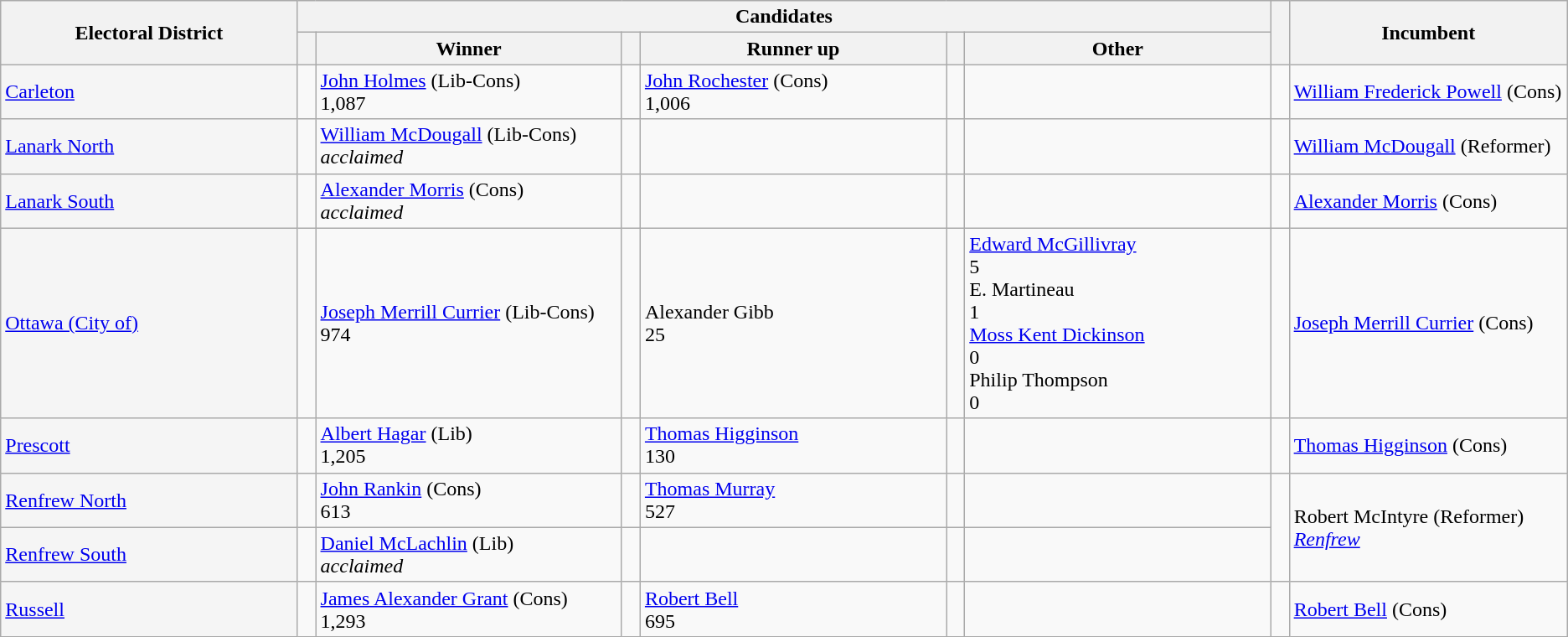<table class="wikitable">
<tr>
<th width=16% rowspan=2>Electoral District</th>
<th colspan=6>Candidates</th>
<th width=1% rowspan=2> </th>
<th width=15% rowspan=2>Incumbent</th>
</tr>
<tr>
<th width=1%> </th>
<th width=16.5%>Winner</th>
<th width=1%> </th>
<th width=16.5%>Runner up</th>
<th width=1%> </th>
<th width=16.5%>Other</th>
</tr>
<tr>
<td style="background:whitesmoke;"><a href='#'>Carleton</a></td>
<td></td>
<td><a href='#'>John Holmes</a> (Lib-Cons)<br> 1,087</td>
<td></td>
<td><a href='#'>John Rochester</a> (Cons) <br> 1,006</td>
<td></td>
<td></td>
<td></td>
<td><a href='#'>William Frederick Powell</a> (Cons)</td>
</tr>
<tr>
<td style="background:whitesmoke;"><a href='#'>Lanark North</a></td>
<td></td>
<td><a href='#'>William McDougall</a> (Lib-Cons)<br> <em>acclaimed</em></td>
<td></td>
<td></td>
<td></td>
<td></td>
<td></td>
<td><a href='#'>William McDougall</a> (Reformer)</td>
</tr>
<tr>
<td style="background:whitesmoke;"><a href='#'>Lanark South</a></td>
<td></td>
<td><a href='#'>Alexander Morris</a> (Cons)<br> <em>acclaimed</em></td>
<td></td>
<td></td>
<td></td>
<td></td>
<td></td>
<td><a href='#'>Alexander Morris</a> (Cons)</td>
</tr>
<tr>
<td style="background:whitesmoke;"><a href='#'>Ottawa (City of)</a></td>
<td></td>
<td><a href='#'>Joseph Merrill Currier</a> (Lib-Cons)<br> 974</td>
<td></td>
<td>Alexander Gibb <br> 25</td>
<td></td>
<td><a href='#'>Edward McGillivray</a><br> 5 <br> E. Martineau <br> 1 <br> <a href='#'>Moss Kent Dickinson</a> <br> 0 <br> Philip Thompson <br> 0</td>
<td></td>
<td><a href='#'>Joseph Merrill Currier</a> (Cons)</td>
</tr>
<tr>
<td style="background:whitesmoke;"><a href='#'>Prescott</a></td>
<td></td>
<td><a href='#'>Albert Hagar</a> (Lib)<br> 1,205</td>
<td></td>
<td><a href='#'>Thomas Higginson</a> <br> 130</td>
<td></td>
<td></td>
<td></td>
<td><a href='#'>Thomas Higginson</a> (Cons)</td>
</tr>
<tr>
<td style="background:whitesmoke;"><a href='#'>Renfrew North</a></td>
<td></td>
<td><a href='#'>John Rankin</a> (Cons)<br> 613</td>
<td></td>
<td><a href='#'>Thomas Murray</a> <br> 527</td>
<td></td>
<td></td>
<td rowspan="2"></td>
<td rowspan="2">Robert McIntyre (Reformer) <br><span><em><a href='#'>Renfrew</a></em></span></td>
</tr>
<tr>
<td style="background:whitesmoke;"><a href='#'>Renfrew South</a></td>
<td></td>
<td><a href='#'>Daniel McLachlin</a> (Lib)<br> <em>acclaimed</em></td>
<td></td>
<td></td>
<td></td>
<td></td>
</tr>
<tr>
<td style="background:whitesmoke;"><a href='#'>Russell</a></td>
<td></td>
<td><a href='#'>James Alexander Grant</a> (Cons)<br> 1,293</td>
<td></td>
<td><a href='#'>Robert Bell</a> <br> 695</td>
<td></td>
<td></td>
<td></td>
<td><a href='#'>Robert Bell</a> (Cons)</td>
</tr>
</table>
